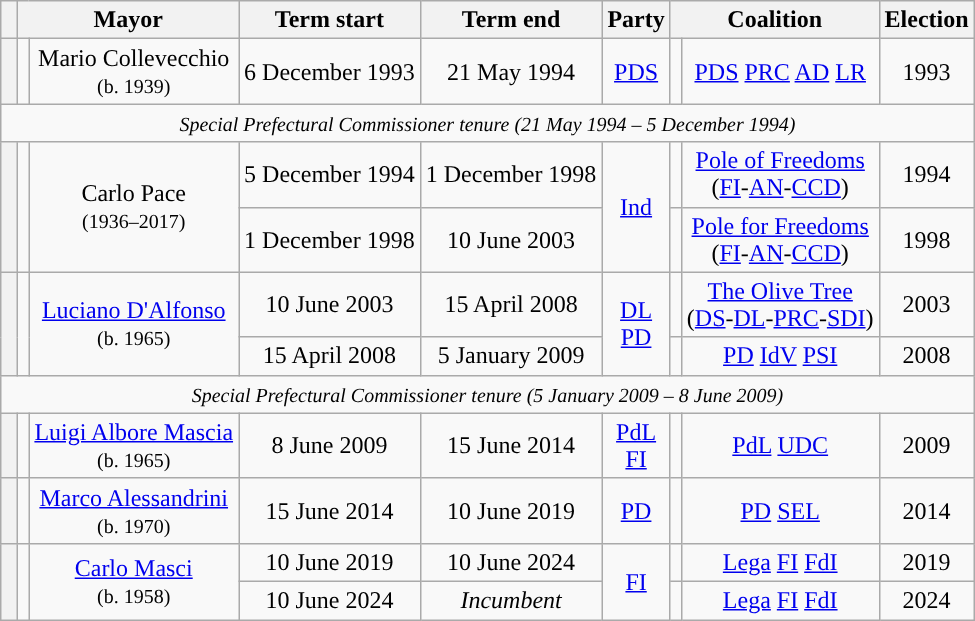<table class="wikitable" style="text-align: center;">
<tr>
<th class=unsortable> </th>
<th colspan=2>Mayor</th>
<th>Term start</th>
<th>Term end</th>
<th>Party</th>
<th colspan="2">Coalition</th>
<th>Election</th>
</tr>
<tr>
<th style="background:"></th>
<td></td>
<td>Mario Collevecchio <br><small>(b. 1939)</small></td>
<td>6 December 1993</td>
<td>21 May 1994</td>
<td><a href='#'>PDS</a></td>
<td style="background: "></td>
<td><a href='#'>PDS</a>  <a href='#'>PRC</a>  <a href='#'>AD</a>  <a href='#'>LR</a></td>
<td>1993</td>
</tr>
<tr>
<td colspan=9 align=center><small><em>Special Prefectural Commissioner tenure (21 May 1994 – 5 December 1994)</em></small></td>
</tr>
<tr>
<th rowspan=2 style="background:"></th>
<td rowspan=2></td>
<td rowspan=2>Carlo Pace <br><small>(1936–2017)</small></td>
<td>5 December 1994</td>
<td>1 December 1998</td>
<td rowspan=2><a href='#'>Ind</a></td>
<td style="background: "></td>
<td><a href='#'>Pole of Freedoms</a><br>(<a href='#'>FI</a>-<a href='#'>AN</a>-<a href='#'>CCD</a>)</td>
<td>1994</td>
</tr>
<tr>
<td>1 December 1998</td>
<td>10 June 2003</td>
<td style="background: "></td>
<td><a href='#'>Pole for Freedoms</a><br>(<a href='#'>FI</a>-<a href='#'>AN</a>-<a href='#'>CCD</a>)</td>
<td>1998</td>
</tr>
<tr>
<th rowspan=2 style="background:"></th>
<td rowspan=2></td>
<td rowspan=2><a href='#'>Luciano D'Alfonso</a> <br><small>(b. 1965)</small></td>
<td>10 June 2003</td>
<td>15 April 2008</td>
<td rowspan=2><a href='#'>DL</a><br><a href='#'>PD</a></td>
<td style="background: "></td>
<td><a href='#'>The Olive Tree</a><br>(<a href='#'>DS</a>-<a href='#'>DL</a>-<a href='#'>PRC</a>-<a href='#'>SDI</a>)</td>
<td>2003</td>
</tr>
<tr>
<td>15 April 2008</td>
<td>5 January 2009</td>
<td style="background: "></td>
<td><a href='#'>PD</a>  <a href='#'>IdV</a>  <a href='#'>PSI</a></td>
<td>2008</td>
</tr>
<tr>
<td colspan=9 align=center><small><em>Special Prefectural Commissioner tenure (5 January 2009 – 8 June 2009)</em></small></td>
</tr>
<tr>
<th style="background:"></th>
<td></td>
<td><a href='#'>Luigi Albore Mascia</a> <br><small>(b. 1965)</small></td>
<td>8 June 2009</td>
<td>15 June 2014</td>
<td><a href='#'>PdL</a><br><a href='#'>FI</a></td>
<td style="background: "></td>
<td><a href='#'>PdL</a>  <a href='#'>UDC</a></td>
<td>2009</td>
</tr>
<tr>
<th style="background:"></th>
<td></td>
<td><a href='#'>Marco Alessandrini</a> <br><small>(b. 1970)</small></td>
<td>15 June 2014</td>
<td>10 June 2019</td>
<td><a href='#'>PD</a></td>
<td style="background: "></td>
<td><a href='#'>PD</a>  <a href='#'>SEL</a></td>
<td>2014</td>
</tr>
<tr>
<th rowspan=2 style="background:"></th>
<td rowspan=2></td>
<td rowspan=2><a href='#'>Carlo Masci</a> <br><small>(b. 1958)</small></td>
<td>10 June 2019</td>
<td>10 June 2024</td>
<td rowspan=2><a href='#'>FI</a></td>
<td style="background: "></td>
<td><a href='#'>Lega</a>  <a href='#'>FI</a>  <a href='#'>FdI</a></td>
<td>2019</td>
</tr>
<tr>
<td>10 June 2024</td>
<td><em>Incumbent</em></td>
<td style="background: "></td>
<td><a href='#'>Lega</a>  <a href='#'>FI</a>  <a href='#'>FdI</a></td>
<td>2024</td>
</tr>
</table>
